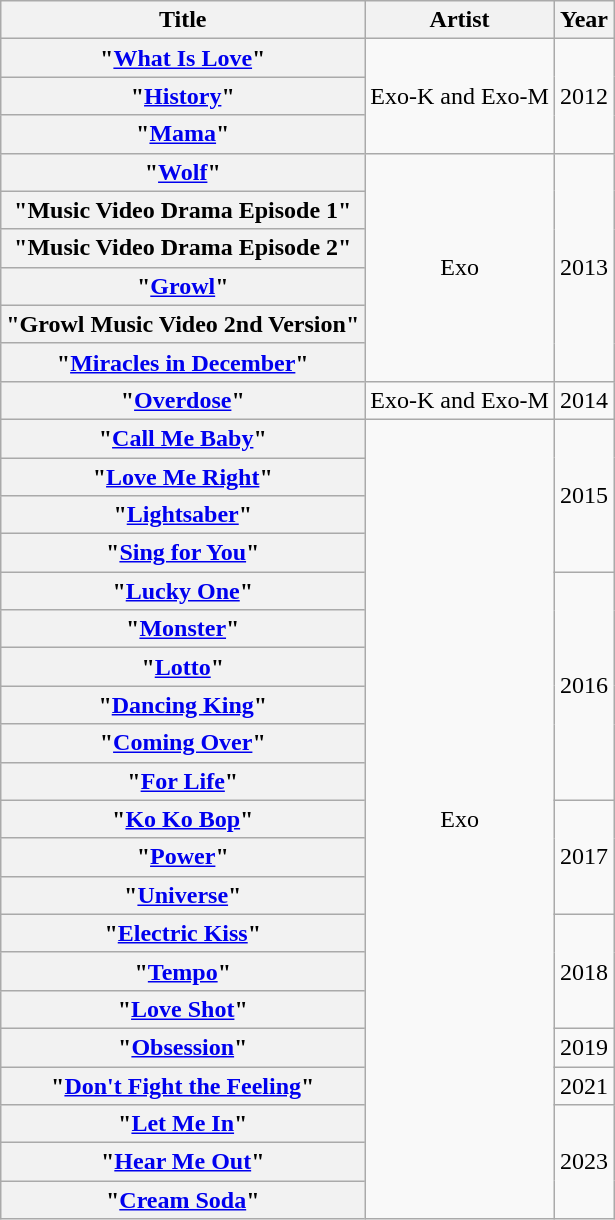<table class="wikitable plainrowheaders" style="text-align:center;">
<tr>
<th scope="col">Title</th>
<th scope="col">Artist</th>
<th scope="col">Year</th>
</tr>
<tr>
<th scope=row>"<a href='#'>What Is Love</a>"</th>
<td rowspan="3">Exo-K and Exo-M</td>
<td rowspan="3">2012</td>
</tr>
<tr>
<th scope=row>"<a href='#'>History</a>"</th>
</tr>
<tr>
<th scope=row>"<a href='#'>Mama</a>"</th>
</tr>
<tr>
<th scope=row>"<a href='#'>Wolf</a>"</th>
<td rowspan="6">Exo</td>
<td rowspan="6">2013</td>
</tr>
<tr>
<th scope=row>"Music Video Drama Episode 1"</th>
</tr>
<tr>
<th scope=row>"Music Video Drama Episode 2"</th>
</tr>
<tr>
<th scope=row>"<a href='#'>Growl</a>"</th>
</tr>
<tr>
<th scope=row>"Growl Music Video 2nd Version"</th>
</tr>
<tr>
<th scope=row>"<a href='#'>Miracles in December</a>"</th>
</tr>
<tr>
<th scope=row>"<a href='#'>Overdose</a>"</th>
<td>Exo-K and Exo-M</td>
<td>2014</td>
</tr>
<tr>
<th scope=row>"<a href='#'>Call Me Baby</a>"</th>
<td rowspan="21">Exo</td>
<td rowspan="4">2015</td>
</tr>
<tr>
<th scope=row>"<a href='#'>Love Me Right</a>"</th>
</tr>
<tr>
<th scope=row>"<a href='#'>Lightsaber</a>"</th>
</tr>
<tr>
<th scope=row>"<a href='#'>Sing for You</a>"</th>
</tr>
<tr>
<th scope=row>"<a href='#'>Lucky One</a>"</th>
<td rowspan="6">2016</td>
</tr>
<tr>
<th scope=row>"<a href='#'>Monster</a>"</th>
</tr>
<tr>
<th scope=row>"<a href='#'>Lotto</a>"</th>
</tr>
<tr>
<th scope=row>"<a href='#'>Dancing King</a>" </th>
</tr>
<tr>
<th scope=row>"<a href='#'>Coming Over</a>"</th>
</tr>
<tr>
<th scope=row>"<a href='#'>For Life</a>"</th>
</tr>
<tr>
<th scope=row>"<a href='#'>Ko Ko Bop</a>"</th>
<td rowspan="3">2017</td>
</tr>
<tr>
<th scope=row>"<a href='#'>Power</a>"</th>
</tr>
<tr>
<th scope=row>"<a href='#'>Universe</a>"</th>
</tr>
<tr>
<th scope=row>"<a href='#'>Electric Kiss</a>"</th>
<td rowspan="3">2018</td>
</tr>
<tr>
<th scope=row>"<a href='#'>Tempo</a>"</th>
</tr>
<tr>
<th scope=row>"<a href='#'>Love Shot</a>"</th>
</tr>
<tr>
<th scope=row>"<a href='#'>Obsession</a>"</th>
<td>2019</td>
</tr>
<tr>
<th scope=row>"<a href='#'>Don't Fight the Feeling</a>"</th>
<td>2021</td>
</tr>
<tr>
<th scope=row>"<a href='#'>Let Me In</a>"</th>
<td rowspan="3">2023</td>
</tr>
<tr>
<th scope=row>"<a href='#'>Hear Me Out</a>"</th>
</tr>
<tr>
<th scope=row>"<a href='#'>Cream Soda</a>"</th>
</tr>
</table>
